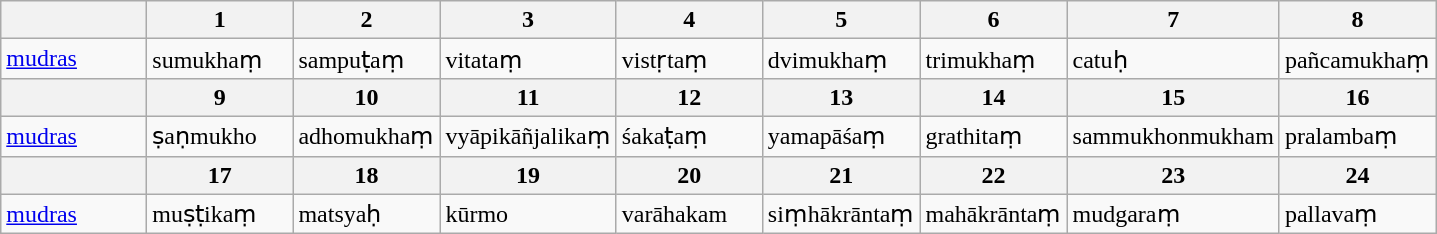<table class="wikitable" style="border: none; text-align: left;">
<tr>
<th scope="col" style="width: 90px;"></th>
<th scope="col" style="width: 90px;">1</th>
<th scope="col" style="width: 90px;">2</th>
<th scope="col" style="width: 90px;">3</th>
<th scope="col" style="width: 90px;">4</th>
<th scope="col" style="width: 90px;">5</th>
<th scope="col" style="width: 90px;">6</th>
<th scope="col" style="width: 90px;">7</th>
<th scope="col" style="width: 90px;">8</th>
</tr>
<tr>
<td><a href='#'>mudras</a></td>
<td>sumukhaṃ</td>
<td>sampuṭaṃ</td>
<td>vitataṃ</td>
<td>vistṛtaṃ</td>
<td>dvimukhaṃ</td>
<td>trimukhaṃ</td>
<td>catuḥ</td>
<td>pañcamukhaṃ</td>
</tr>
<tr>
<th scope="col" style="width: 90px;"></th>
<th scope="col" style="width: 90px;">9</th>
<th scope="col" style="width: 90px;">10</th>
<th scope="col" style="width: 90px;">11</th>
<th scope="col" style="width: 90px;">12</th>
<th scope="col" style="width: 90px;">13</th>
<th scope="col" style="width: 90px;">14</th>
<th scope="col" style="width: 90px;">15</th>
<th scope="col" style="width: 90px;">16</th>
</tr>
<tr>
<td><a href='#'>mudras</a></td>
<td>ṣaṇmukho</td>
<td>adhomukhaṃ</td>
<td>vyāpikāñjalikaṃ</td>
<td>śakaṭaṃ</td>
<td>yamapāśaṃ</td>
<td>grathitaṃ</td>
<td>sammukhonmukham</td>
<td>pralambaṃ</td>
</tr>
<tr>
<th scope="col" style="width: 90px;"></th>
<th scope="col" style="width: 90px;">17</th>
<th scope="col" style="width: 90px;">18</th>
<th scope="col" style="width: 90px;">19</th>
<th scope="col" style="width: 90px;">20</th>
<th scope="col" style="width: 90px;">21</th>
<th scope="col" style="width: 90px;">22</th>
<th scope="col" style="width: 90px;">23</th>
<th scope="col" style="width: 90px;">24</th>
</tr>
<tr>
<td><a href='#'>mudras</a></td>
<td>muṣṭikaṃ</td>
<td>matsyaḥ</td>
<td>kūrmo</td>
<td>varāhakam</td>
<td>siṃhākrāntaṃ</td>
<td>mahākrāntaṃ</td>
<td>mudgaraṃ</td>
<td>pallavaṃ</td>
</tr>
</table>
